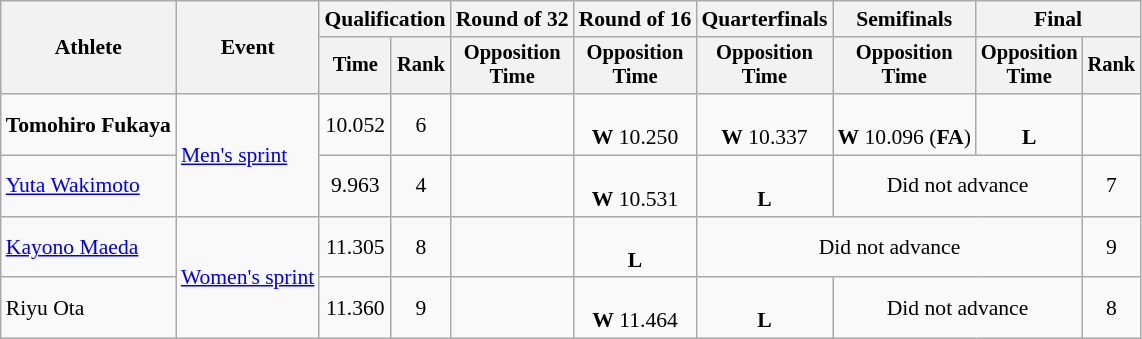<table class=wikitable style=font-size:90%;text-align:center>
<tr>
<th rowspan=2>Athlete</th>
<th rowspan=2>Event</th>
<th colspan=2>Qualification</th>
<th>Round of 32</th>
<th>Round of 16</th>
<th>Quarterfinals</th>
<th>Semifinals</th>
<th colspan=2>Final</th>
</tr>
<tr style="font-size:95%">
<th>Time</th>
<th>Rank</th>
<th>Opposition<br>Time</th>
<th>Opposition<br>Time</th>
<th>Opposition<br>Time</th>
<th>Opposition<br>Time</th>
<th>Opposition<br>Time</th>
<th>Rank</th>
</tr>
<tr>
<td style="text-align:left"><strong>Tomohiro Fukaya</strong></td>
<td style="text-align:left" rowspan=2><a href='#'>Men's sprint</a></td>
<td>10.052</td>
<td>6</td>
<td></td>
<td><br><strong>W</strong> 10.250</td>
<td><br><strong>W</strong> 10.337</td>
<td><br><strong>W</strong> 10.096 (<strong>FA</strong>)</td>
<td><br><strong>L</strong></td>
<td></td>
</tr>
<tr>
<td style="text-align:left"><a href='#'>Yuta Wakimoto</a></td>
<td>9.963</td>
<td>4</td>
<td></td>
<td><br><strong>W</strong> 10.531</td>
<td><br><strong>L</strong></td>
<td colspan=2>Did not advance</td>
<td>7</td>
</tr>
<tr>
<td style="text-align:left"><a href='#'>Kayono Maeda</a></td>
<td style="text-align:left" rowspan=2><a href='#'>Women's sprint</a></td>
<td>11.305</td>
<td>8</td>
<td></td>
<td><br><strong>L</strong></td>
<td colspan=3>Did not advance</td>
<td>9</td>
</tr>
<tr>
<td style="text-align:left">Riyu Ota</td>
<td>11.360</td>
<td>9</td>
<td></td>
<td><br><strong>W</strong> 11.464</td>
<td><br><strong>L</strong></td>
<td colspan=2>Did not advance</td>
<td>8</td>
</tr>
</table>
